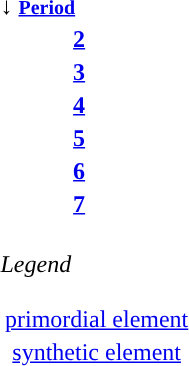<table class="floatright">
<tr>
<th colspan=2 style="text-align:left;">↓ <small><a href='#'>Period</a></small></th>
</tr>
<tr>
<th><a href='#'>2</a></th>
<td></td>
</tr>
<tr>
<th><a href='#'>3</a></th>
<td></td>
</tr>
<tr>
<th><a href='#'>4</a></th>
<td></td>
</tr>
<tr>
<th><a href='#'>5</a></th>
<td></td>
</tr>
<tr>
<th><a href='#'>6</a></th>
<td></td>
</tr>
<tr>
<th><a href='#'>7</a></th>
<td></td>
</tr>
<tr>
<td colspan="2"><br><em>Legend</em><table style="text-align:center; border:0; margin:1em auto;">
<tr>
<td style="border:"><a href='#'>primordial element</a></td>
</tr>
<tr>
<td style="border:"><a href='#'>synthetic element</a></td>
</tr>
</table>
</td>
</tr>
</table>
